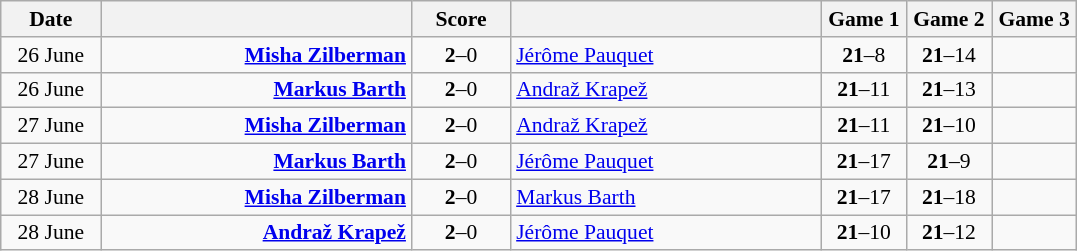<table class="wikitable" style="text-align: center; font-size:90% ">
<tr>
<th width="60">Date</th>
<th align="right" width="200"></th>
<th width="60">Score</th>
<th align="left" width="200"></th>
<th width="50">Game 1</th>
<th width="50">Game 2</th>
<th width="50">Game 3</th>
</tr>
<tr>
<td>26 June</td>
<td align="right"><strong><a href='#'>Misha Zilberman</a> </strong></td>
<td align="center"><strong>2</strong>–0</td>
<td align="left"> <a href='#'>Jérôme Pauquet</a></td>
<td><strong>21</strong>–8</td>
<td><strong>21</strong>–14</td>
<td></td>
</tr>
<tr>
<td>26 June</td>
<td align="right"><strong><a href='#'>Markus Barth</a> </strong></td>
<td align="center"><strong>2</strong>–0</td>
<td align="left"> <a href='#'>Andraž Krapež</a></td>
<td><strong>21</strong>–11</td>
<td><strong>21</strong>–13</td>
<td></td>
</tr>
<tr>
<td>27 June</td>
<td align="right"><strong><a href='#'>Misha Zilberman</a> </strong></td>
<td align="center"><strong>2</strong>–0</td>
<td align="left"> <a href='#'>Andraž Krapež</a></td>
<td><strong>21</strong>–11</td>
<td><strong>21</strong>–10</td>
<td></td>
</tr>
<tr>
<td>27 June</td>
<td align="right"><strong><a href='#'>Markus Barth</a> </strong></td>
<td align="center"><strong>2</strong>–0</td>
<td align="left"> <a href='#'>Jérôme Pauquet</a></td>
<td><strong>21</strong>–17</td>
<td><strong>21</strong>–9</td>
<td></td>
</tr>
<tr>
<td>28 June</td>
<td align="right"><strong><a href='#'>Misha Zilberman</a> </strong></td>
<td align="center"><strong>2</strong>–0</td>
<td align="left"> <a href='#'>Markus Barth</a></td>
<td><strong>21</strong>–17</td>
<td><strong>21</strong>–18</td>
<td></td>
</tr>
<tr>
<td>28 June</td>
<td align="right"><strong><a href='#'>Andraž Krapež</a> </strong></td>
<td align="center"><strong>2</strong>–0</td>
<td align="left"> <a href='#'>Jérôme Pauquet</a></td>
<td><strong>21</strong>–10</td>
<td><strong>21</strong>–12</td>
<td></td>
</tr>
</table>
